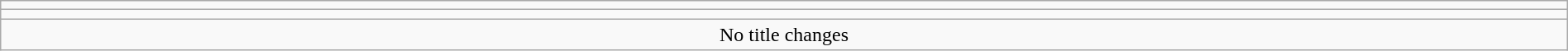<table class="wikitable" style="text-align:center; width:100%;">
<tr>
<td colspan=5></td>
</tr>
<tr>
<td colspan=5><strong></strong></td>
</tr>
<tr>
<td colspan="5">No title changes</td>
</tr>
</table>
